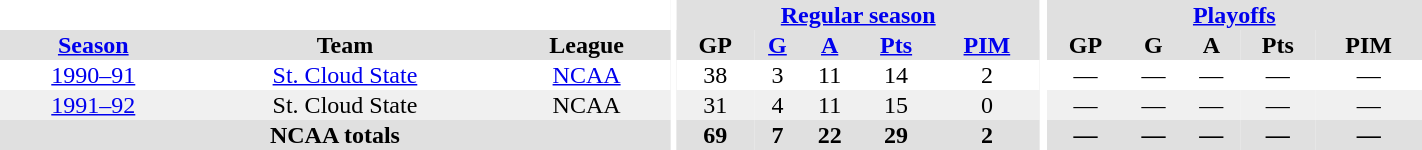<table border="0" cellpadding="1" cellspacing="0" style="text-align:center; width:75%">
<tr bgcolor="#e0e0e0">
<th colspan="3" bgcolor="#ffffff"></th>
<th rowspan="99" bgcolor="#ffffff"></th>
<th colspan="5"><a href='#'>Regular season</a></th>
<th rowspan="99" bgcolor="#ffffff"></th>
<th colspan="5"><a href='#'>Playoffs</a></th>
</tr>
<tr bgcolor="#e0e0e0">
<th><a href='#'>Season</a></th>
<th>Team</th>
<th>League</th>
<th>GP</th>
<th><a href='#'>G</a></th>
<th><a href='#'>A</a></th>
<th><a href='#'>Pts</a></th>
<th><a href='#'>PIM</a></th>
<th>GP</th>
<th>G</th>
<th>A</th>
<th>Pts</th>
<th>PIM</th>
</tr>
<tr ALIGN="center">
<td><a href='#'>1990–91</a></td>
<td><a href='#'>St. Cloud State</a></td>
<td><a href='#'>NCAA</a></td>
<td>38</td>
<td>3</td>
<td>11</td>
<td>14</td>
<td>2</td>
<td>—</td>
<td>—</td>
<td>—</td>
<td>—</td>
<td>—</td>
</tr>
<tr ALIGN="center" bgcolor="#f0f0f0">
<td><a href='#'>1991–92</a></td>
<td>St. Cloud State</td>
<td>NCAA</td>
<td>31</td>
<td>4</td>
<td>11</td>
<td>15</td>
<td>0</td>
<td>—</td>
<td>—</td>
<td>—</td>
<td>—</td>
<td>—</td>
</tr>
<tr bgcolor="#e0e0e0">
<th colspan="3">NCAA totals</th>
<th>69</th>
<th>7</th>
<th>22</th>
<th>29</th>
<th>2</th>
<th>—</th>
<th>—</th>
<th>—</th>
<th>—</th>
<th>—</th>
</tr>
</table>
